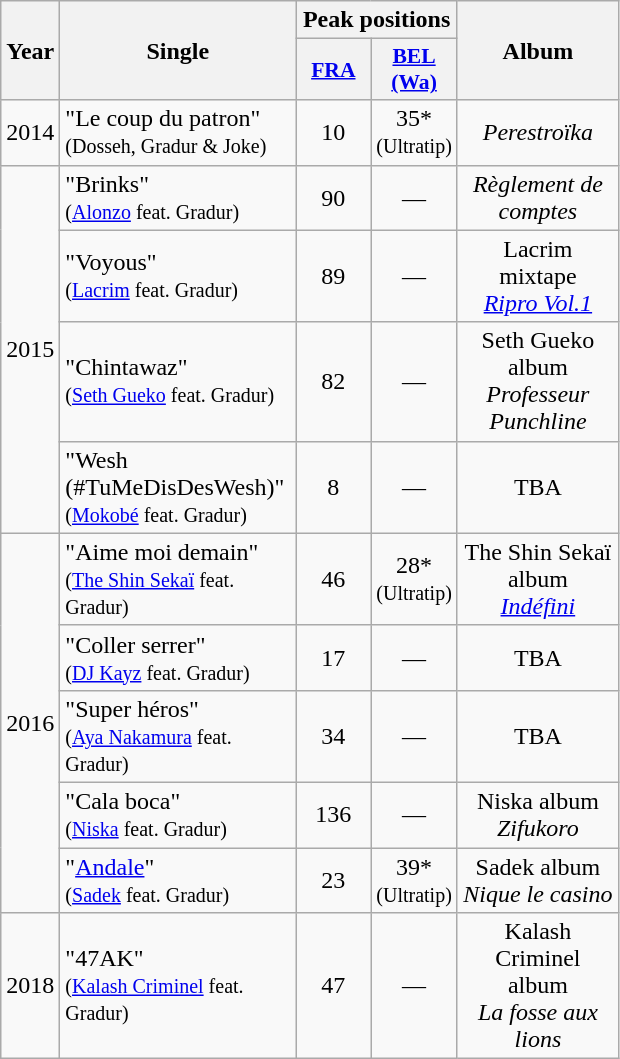<table class="wikitable">
<tr>
<th align="center" rowspan="2" width="10">Year</th>
<th align="center" rowspan="2" width="150">Single</th>
<th align="center" colspan="2" width="20">Peak positions</th>
<th align="center" rowspan="2" width="100">Album</th>
</tr>
<tr>
<th scope="col" style="width:3em;font-size:90%;"><a href='#'>FRA</a><br></th>
<th scope="col" style="width:3em;font-size:90%;"><a href='#'>BEL <br>(Wa)</a><br></th>
</tr>
<tr>
<td style="text-align:center;">2014</td>
<td>"Le coup du patron"<br><small>(Dosseh, Gradur & Joke)</small></td>
<td style="text-align:center;">10</td>
<td style="text-align:center;">35*<br><small>(Ultratip)</small></td>
<td style="text-align:center;"><em>Perestroïka</em></td>
</tr>
<tr>
<td style="text-align:center;" rowspan=4>2015</td>
<td>"Brinks" <br><small>(<a href='#'>Alonzo</a> feat. Gradur)</small></td>
<td style="text-align:center;">90</td>
<td style="text-align:center;">—</td>
<td style="text-align:center;"><em>Règlement de comptes</em></td>
</tr>
<tr>
<td>"Voyous" <br><small>(<a href='#'>Lacrim</a> feat. Gradur)</small></td>
<td style="text-align:center;">89</td>
<td style="text-align:center;">—</td>
<td style="text-align:center;">Lacrim mixtape<br><em><a href='#'>Ripro Vol.1</a></em></td>
</tr>
<tr>
<td>"Chintawaz" <br><small>(<a href='#'>Seth Gueko</a> feat. Gradur)</small></td>
<td style="text-align:center;">82</td>
<td style="text-align:center;">—</td>
<td style="text-align:center;">Seth Gueko album <br><em>Professeur Punchline</em></td>
</tr>
<tr>
<td>"Wesh (#TuMeDisDesWesh)" <br><small>(<a href='#'>Mokobé</a> feat. Gradur)</small></td>
<td style="text-align:center;">8</td>
<td style="text-align:center;">—</td>
<td style="text-align:center;">TBA</td>
</tr>
<tr>
<td style="text-align:center;" rowspan=5>2016</td>
<td>"Aime moi demain" <br><small>(<a href='#'>The Shin Sekaï</a> feat. Gradur)</small></td>
<td style="text-align:center;">46</td>
<td style="text-align:center;">28*<br><small>(Ultratip)</small></td>
<td style="text-align:center;">The Shin Sekaï album<br> <em><a href='#'>Indéfini</a></em></td>
</tr>
<tr>
<td>"Coller serrer" <br><small>(<a href='#'>DJ Kayz</a> feat. Gradur)</small></td>
<td style="text-align:center;">17</td>
<td style="text-align:center;">—</td>
<td style="text-align:center;">TBA</td>
</tr>
<tr>
<td>"Super héros" <br><small>(<a href='#'>Aya Nakamura</a> feat. Gradur)</small></td>
<td style="text-align:center;">34</td>
<td style="text-align:center;">—</td>
<td style="text-align:center;">TBA</td>
</tr>
<tr>
<td>"Cala boca" <br><small>(<a href='#'>Niska</a> feat. Gradur)</small></td>
<td style="text-align:center;">136</td>
<td style="text-align:center;">—</td>
<td style="text-align:center;">Niska album <br><em>Zifukoro</em></td>
</tr>
<tr>
<td>"<a href='#'>Andale</a>" <br><small>(<a href='#'>Sadek</a> feat. Gradur)</small></td>
<td style="text-align:center;">23</td>
<td style="text-align:center;">39*<br><small>(Ultratip)</small></td>
<td style="text-align:center;">Sadek album <br><em>Nique le casino</em></td>
</tr>
<tr>
<td style="text-align:center;">2018</td>
<td>"47AK" <br><small>(<a href='#'>Kalash Criminel</a> feat. Gradur)</small></td>
<td style="text-align:center;">47</td>
<td style="text-align:center;">—</td>
<td style="text-align:center;">Kalash Criminel album<br> <em>La fosse aux lions</em></td>
</tr>
</table>
